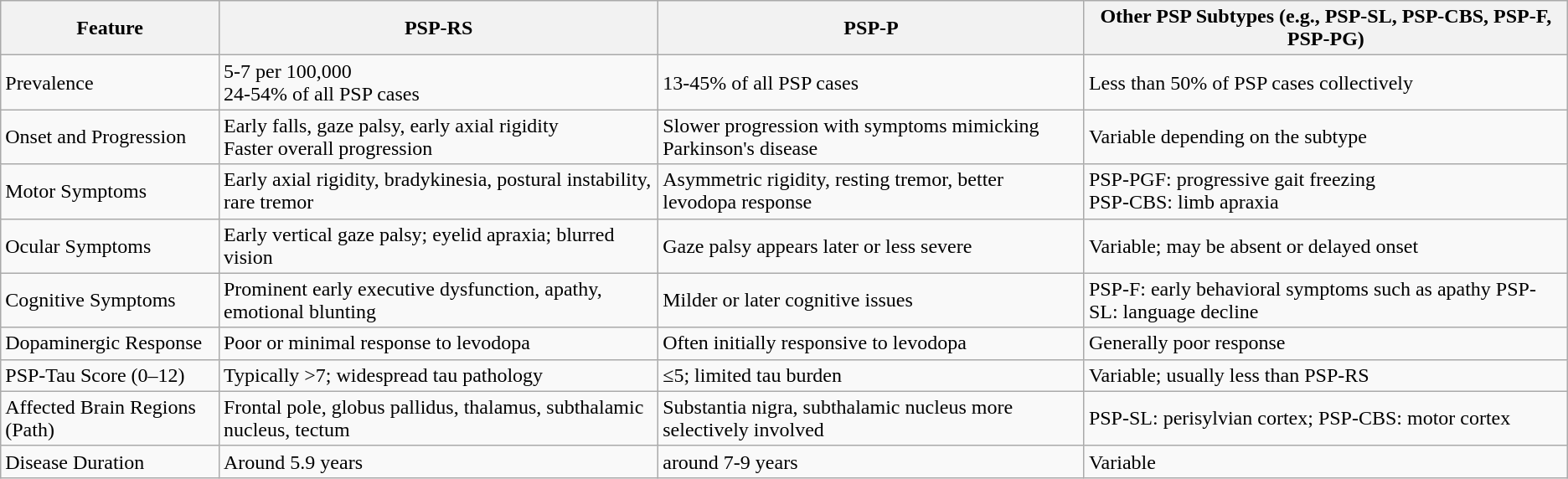<table class="wikitable">
<tr>
<th>Feature</th>
<th>PSP-RS</th>
<th>PSP-P</th>
<th>Other PSP Subtypes (e.g., PSP-SL, PSP-CBS, PSP-F, PSP-PG)</th>
</tr>
<tr>
<td>Prevalence</td>
<td>5-7 per 100,000<br>24-54% of all PSP cases</td>
<td>13-45% of all PSP cases</td>
<td>Less than 50% of PSP cases collectively</td>
</tr>
<tr>
<td>Onset and Progression</td>
<td>Early falls, gaze palsy, early axial rigidity<br>Faster overall progression</td>
<td>Slower progression with symptoms mimicking Parkinson's disease</td>
<td>Variable depending on the subtype</td>
</tr>
<tr>
<td>Motor Symptoms</td>
<td>Early axial rigidity, bradykinesia, postural instability, rare tremor</td>
<td>Asymmetric rigidity, resting tremor, better levodopa response</td>
<td>PSP-PGF: progressive gait freezing<br>PSP-CBS: limb apraxia</td>
</tr>
<tr>
<td>Ocular Symptoms</td>
<td>Early vertical gaze palsy; eyelid apraxia; blurred vision</td>
<td>Gaze palsy appears later or less severe</td>
<td>Variable; may be absent or delayed onset</td>
</tr>
<tr>
<td>Cognitive Symptoms</td>
<td>Prominent early executive dysfunction, apathy, emotional blunting</td>
<td>Milder or later cognitive issues</td>
<td>PSP-F: early behavioral symptoms such as apathy PSP-SL: language decline</td>
</tr>
<tr>
<td>Dopaminergic Response</td>
<td>Poor or minimal response to levodopa</td>
<td>Often initially responsive to levodopa</td>
<td>Generally poor response</td>
</tr>
<tr>
<td>PSP-Tau Score (0–12)</td>
<td>Typically >7; widespread tau pathology</td>
<td>≤5; limited tau burden</td>
<td>Variable; usually less than PSP-RS</td>
</tr>
<tr>
<td>Affected Brain Regions (Path)</td>
<td>Frontal pole, globus pallidus, thalamus, subthalamic nucleus, tectum</td>
<td>Substantia nigra, subthalamic nucleus more selectively involved</td>
<td>PSP-SL: perisylvian cortex; PSP-CBS: motor cortex</td>
</tr>
<tr>
<td>Disease Duration</td>
<td>Around 5.9 years</td>
<td>around 7-9 years</td>
<td>Variable</td>
</tr>
</table>
